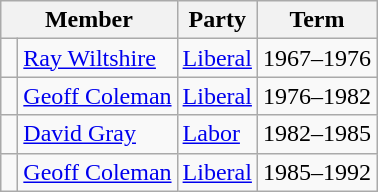<table class="wikitable">
<tr>
<th colspan="2">Member</th>
<th>Party</th>
<th>Term</th>
</tr>
<tr>
<td> </td>
<td><a href='#'>Ray Wiltshire</a></td>
<td><a href='#'>Liberal</a></td>
<td>1967–1976</td>
</tr>
<tr>
<td> </td>
<td><a href='#'>Geoff Coleman</a></td>
<td><a href='#'>Liberal</a></td>
<td>1976–1982</td>
</tr>
<tr>
<td> </td>
<td><a href='#'>David Gray</a></td>
<td><a href='#'>Labor</a></td>
<td>1982–1985</td>
</tr>
<tr>
<td> </td>
<td><a href='#'>Geoff Coleman</a></td>
<td><a href='#'>Liberal</a></td>
<td>1985–1992</td>
</tr>
</table>
